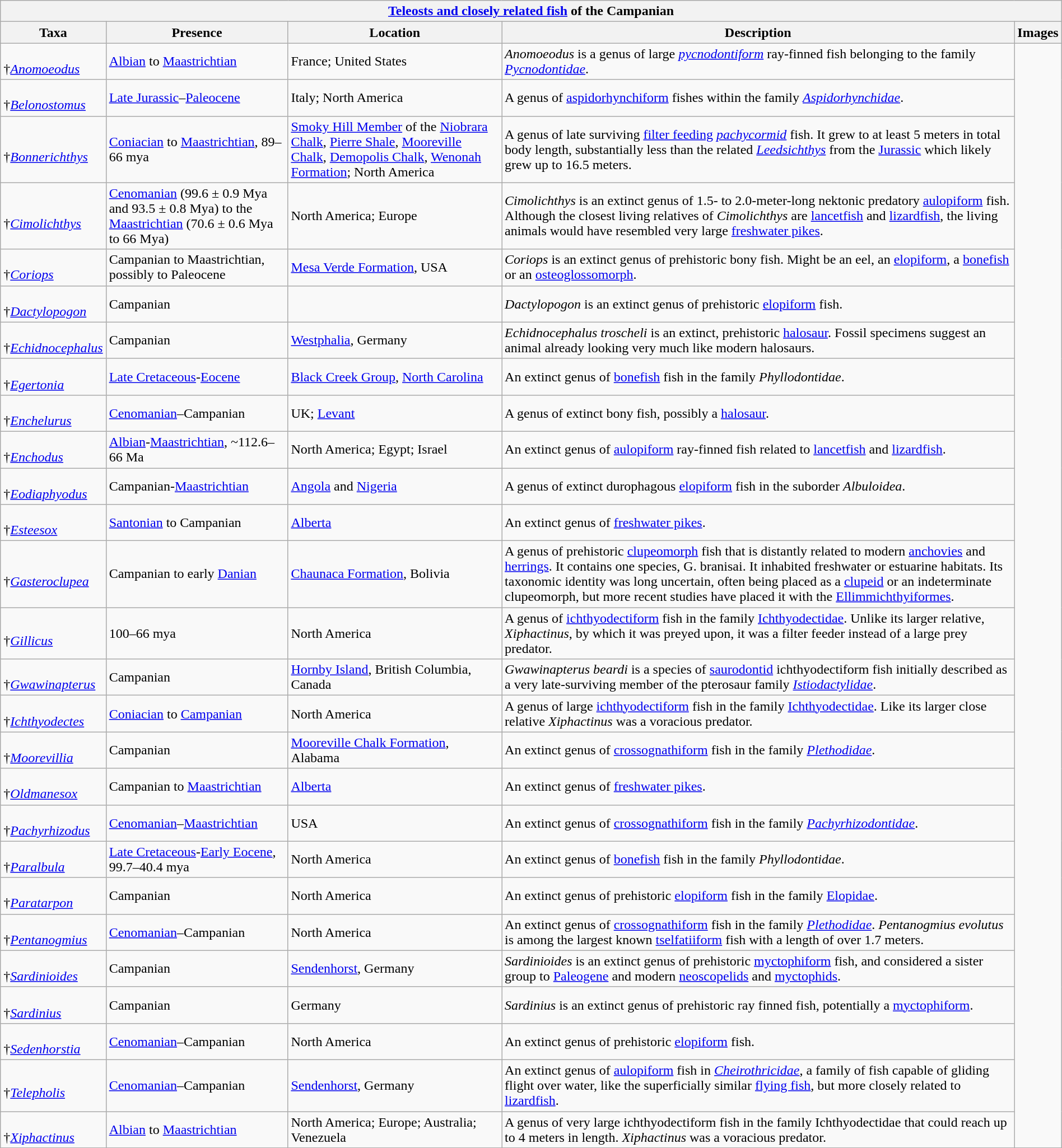<table class="wikitable" align="center" width="100%">
<tr>
<th colspan="5" align="center"><a href='#'>Teleosts and closely related fish</a> of the Campanian</th>
</tr>
<tr>
<th>Taxa</th>
<th>Presence</th>
<th>Location</th>
<th>Description</th>
<th>Images</th>
</tr>
<tr>
<td><br>†<em><a href='#'>Anomoeodus</a></em></td>
<td><a href='#'>Albian</a> to <a href='#'>Maastrichtian</a></td>
<td>France; United States</td>
<td><em>Anomoeodus</em> is a genus of large <em><a href='#'>pycnodontiform</a></em> ray-finned fish belonging to the family <em><a href='#'>Pycnodontidae</a></em>.</td>
<td rowspan="99"><br>






</td>
</tr>
<tr>
<td><br>†<em><a href='#'>Belonostomus</a></em></td>
<td><a href='#'>Late Jurassic</a>–<a href='#'>Paleocene</a></td>
<td>Italy; North America</td>
<td>A genus of <a href='#'>aspidorhynchiform</a> fishes within the family <em><a href='#'>Aspidorhynchidae</a></em>.</td>
</tr>
<tr>
<td><br>†<em><a href='#'>Bonnerichthys</a></em></td>
<td><a href='#'>Coniacian</a> to <a href='#'>Maastrichtian</a>, 89–66 mya</td>
<td><a href='#'>Smoky Hill Member</a> of the <a href='#'>Niobrara Chalk</a>, <a href='#'>Pierre Shale</a>, <a href='#'>Mooreville Chalk</a>, <a href='#'>Demopolis Chalk</a>, <a href='#'>Wenonah Formation</a>; North America</td>
<td>A genus of late surviving <a href='#'>filter feeding</a> <em><a href='#'>pachycormid</a></em> fish. It grew to at least 5 meters in total body length, substantially less than the related <em><a href='#'>Leedsichthys</a></em> from the <a href='#'>Jurassic</a> which likely grew up to 16.5 meters.</td>
</tr>
<tr>
<td><br>†<em><a href='#'>Cimolichthys</a></em></td>
<td><a href='#'>Cenomanian</a> (99.6 ± 0.9 Mya and 93.5 ± 0.8 Mya) to the <a href='#'>Maastrichtian</a> (70.6 ± 0.6 Mya to 66 Mya)</td>
<td>North America; Europe</td>
<td><em>Cimolichthys</em> is an extinct genus of 1.5- to 2.0-meter-long nektonic predatory <a href='#'>aulopiform</a> fish. Although the closest living relatives of <em>Cimolichthys</em> are <a href='#'>lancetfish</a> and <a href='#'>lizardfish</a>, the living animals would have resembled very large <a href='#'>freshwater pikes</a>.</td>
</tr>
<tr>
<td><br>†<em><a href='#'>Coriops</a></em></td>
<td>Campanian to Maastrichtian, possibly to Paleocene</td>
<td><a href='#'>Mesa Verde Formation</a>, USA</td>
<td><em>Coriops</em> is an extinct genus of prehistoric bony fish. Might be an eel, an <a href='#'>elopiform</a>, a <a href='#'>bonefish</a> or an <a href='#'>osteoglossomorph</a>.</td>
</tr>
<tr>
<td><br>†<em><a href='#'>Dactylopogon</a></em></td>
<td>Campanian</td>
<td></td>
<td><em>Dactylopogon</em> is an extinct genus of prehistoric <a href='#'>elopiform</a> fish.</td>
</tr>
<tr>
<td><br>†<em><a href='#'>Echidnocephalus</a></em></td>
<td>Campanian</td>
<td><a href='#'>Westphalia</a>, Germany</td>
<td><em>Echidnocephalus troscheli</em> is an extinct, prehistoric <a href='#'>halosaur</a>. Fossil specimens suggest an animal already looking very much like modern halosaurs.</td>
</tr>
<tr>
<td><br>†<em><a href='#'>Egertonia</a></em></td>
<td><a href='#'>Late Cretaceous</a>-<a href='#'>Eocene</a></td>
<td><a href='#'>Black Creek Group</a>, <a href='#'>North Carolina</a></td>
<td>An extinct genus of <a href='#'>bonefish</a> fish in the family <em>Phyllodontidae</em>.</td>
</tr>
<tr>
<td><br>†<em><a href='#'>Enchelurus</a></em></td>
<td><a href='#'>Cenomanian</a>–Campanian</td>
<td>UK; <a href='#'>Levant</a></td>
<td>A genus of extinct bony fish, possibly a <a href='#'>halosaur</a>.</td>
</tr>
<tr>
<td><br>†<em><a href='#'>Enchodus</a></em></td>
<td><a href='#'>Albian</a>-<a href='#'>Maastrichtian</a>, ~112.6–66 Ma</td>
<td>North America; Egypt; Israel</td>
<td>An extinct genus of <a href='#'>aulopiform</a> ray-finned fish related to <a href='#'>lancetfish</a> and <a href='#'>lizardfish</a>.</td>
</tr>
<tr>
<td><br>†<em><a href='#'>Eodiaphyodus</a></em></td>
<td>Campanian-<a href='#'>Maastrichtian</a></td>
<td><a href='#'>Angola</a> and <a href='#'>Nigeria</a></td>
<td>A genus of extinct durophagous <a href='#'>elopiform</a> fish in the suborder <em>Albuloidea</em>.</td>
</tr>
<tr>
<td><br>†<em><a href='#'>Esteesox</a></em></td>
<td><a href='#'>Santonian</a> to Campanian</td>
<td><a href='#'>Alberta</a></td>
<td>An extinct genus of <a href='#'>freshwater pikes</a>.</td>
</tr>
<tr>
<td><br>†<em><a href='#'>Gasteroclupea</a></em></td>
<td>Campanian to early <a href='#'>Danian</a></td>
<td><a href='#'>Chaunaca Formation</a>, Bolivia</td>
<td>A genus of prehistoric <a href='#'>clupeomorph</a> fish that is distantly related to modern <a href='#'>anchovies</a> and <a href='#'>herrings</a>. It contains one species, G. branisai. It inhabited freshwater or estuarine habitats. Its taxonomic identity was long uncertain, often being placed as a <a href='#'>clupeid</a> or an indeterminate clupeomorph, but more recent studies have placed it with the <a href='#'>Ellimmichthyiformes</a>.</td>
</tr>
<tr>
<td><br>†<em><a href='#'>Gillicus</a></em></td>
<td>100–66 mya</td>
<td>North America</td>
<td>A genus of <a href='#'>ichthyodectiform</a> fish in the family <a href='#'>Ichthyodectidae</a>. Unlike its larger relative, <em>Xiphactinus</em>, by which it was preyed upon, it was a filter feeder instead of a large prey predator.</td>
</tr>
<tr>
<td><br>†<em><a href='#'>Gwawinapterus</a></em></td>
<td>Campanian</td>
<td><a href='#'>Hornby Island</a>, British Columbia, Canada</td>
<td><em>Gwawinapterus beardi</em> is a species of <a href='#'>saurodontid</a> ichthyodectiform fish initially described as a very late-surviving member of the pterosaur family <em><a href='#'>Istiodactylidae</a></em>.</td>
</tr>
<tr>
<td><br>†<em><a href='#'>Ichthyodectes</a></em></td>
<td><a href='#'>Coniacian</a> to <a href='#'>Campanian</a></td>
<td>North America</td>
<td>A genus of large <a href='#'>ichthyodectiform</a> fish in the family <a href='#'>Ichthyodectidae</a>. Like its larger close relative <em>Xiphactinus</em> was a voracious predator.</td>
</tr>
<tr>
<td><br>†<em><a href='#'>Moorevillia</a></em></td>
<td>Campanian</td>
<td><a href='#'>Mooreville Chalk Formation</a>, Alabama</td>
<td>An extinct genus of <a href='#'>crossognathiform</a> fish in the family <em><a href='#'>Plethodidae</a></em>.</td>
</tr>
<tr>
<td><br>†<em><a href='#'>Oldmanesox</a></em></td>
<td>Campanian to <a href='#'>Maastrichtian</a></td>
<td><a href='#'>Alberta</a></td>
<td>An extinct genus of <a href='#'>freshwater pikes</a>.</td>
</tr>
<tr>
<td><br>†<em><a href='#'>Pachyrhizodus</a></em></td>
<td><a href='#'>Cenomanian</a>–<a href='#'>Maastrichtian</a></td>
<td>USA</td>
<td>An extinct genus of <a href='#'>crossognathiform</a> fish in the family <em><a href='#'>Pachyrhizodontidae</a></em>.</td>
</tr>
<tr>
<td><br>†<em><a href='#'>Paralbula</a></em></td>
<td><a href='#'>Late Cretaceous</a>-<a href='#'>Early Eocene</a>, 99.7–40.4 mya</td>
<td>North America</td>
<td>An extinct genus of <a href='#'>bonefish</a> fish in the family <em>Phyllodontidae</em>.</td>
</tr>
<tr>
<td><br>†<em><a href='#'>Paratarpon</a></em></td>
<td>Campanian</td>
<td>North America</td>
<td>An extinct genus of prehistoric <a href='#'>elopiform</a> fish in the family <a href='#'>Elopidae</a>.</td>
</tr>
<tr>
<td><br>†<em><a href='#'>Pentanogmius</a></em></td>
<td><a href='#'>Cenomanian</a>–Campanian</td>
<td>North America</td>
<td>An extinct genus of <a href='#'>crossognathiform</a> fish in the family <em><a href='#'>Plethodidae</a></em>. <em>Pentanogmius evolutus</em> is among the largest known <a href='#'>tselfatiiform</a> fish with a length of over 1.7 meters.</td>
</tr>
<tr>
<td><br>†<em><a href='#'>Sardinioides</a></em></td>
<td>Campanian</td>
<td><a href='#'>Sendenhorst</a>, Germany</td>
<td><em>Sardinioides</em> is an extinct genus of prehistoric <a href='#'>myctophiform</a> fish, and considered a sister group to <a href='#'>Paleogene</a> and modern <a href='#'>neoscopelids</a> and <a href='#'>myctophids</a>.</td>
</tr>
<tr>
<td><br>†<em><a href='#'>Sardinius</a></em></td>
<td>Campanian</td>
<td>Germany</td>
<td><em>Sardinius</em> is an extinct genus of prehistoric ray finned fish, potentially a <a href='#'>myctophiform</a>.</td>
</tr>
<tr>
<td><br>†<em><a href='#'>Sedenhorstia</a></em></td>
<td><a href='#'>Cenomanian</a>–Campanian</td>
<td>North America</td>
<td>An extinct genus of prehistoric <a href='#'>elopiform</a> fish.</td>
</tr>
<tr>
<td><br>†<em><a href='#'>Telepholis</a></em></td>
<td><a href='#'>Cenomanian</a>–Campanian</td>
<td><a href='#'>Sendenhorst</a>, Germany</td>
<td>An extinct genus of <a href='#'>aulopiform</a> fish in <em><a href='#'>Cheirothricidae</a></em>, a family of fish capable of gliding flight over water, like the superficially similar <a href='#'>flying fish</a>, but more closely related to <a href='#'>lizardfish</a>.</td>
</tr>
<tr>
<td><br>†<em><a href='#'>Xiphactinus</a></em></td>
<td><a href='#'>Albian</a> to <a href='#'>Maastrichtian</a></td>
<td>North America; Europe; Australia; Venezuela</td>
<td>A genus of very large ichthyodectiform fish in the family Ichthyodectidae that could reach up to 4 meters in length. <em>Xiphactinus</em> was a voracious predator.</td>
</tr>
<tr>
</tr>
</table>
